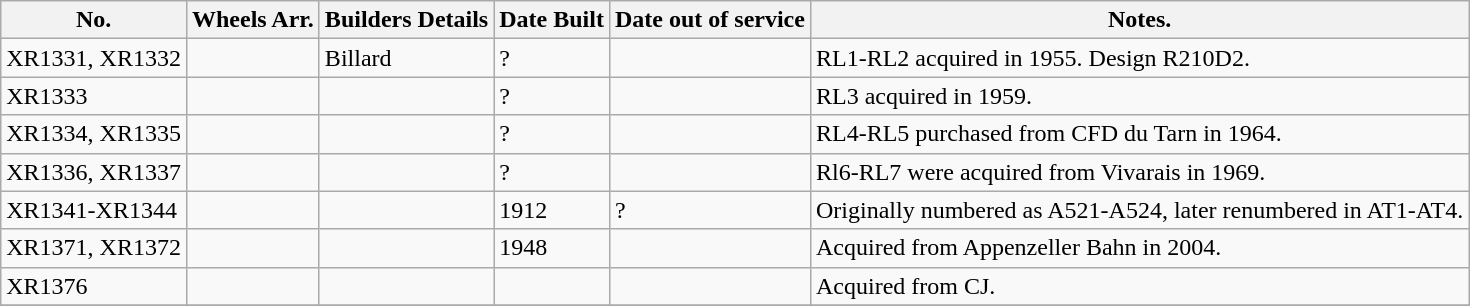<table class="wikitable">
<tr>
<th>No.</th>
<th>Wheels Arr.</th>
<th>Builders Details</th>
<th>Date Built</th>
<th>Date out of service</th>
<th>Notes.</th>
</tr>
<tr>
<td>XR1331, XR1332</td>
<td></td>
<td>Billard</td>
<td>?</td>
<td></td>
<td>RL1-RL2 acquired in 1955. Design R210D2.</td>
</tr>
<tr>
<td>XR1333</td>
<td></td>
<td></td>
<td>?</td>
<td></td>
<td>RL3 acquired in 1959.</td>
</tr>
<tr>
<td>XR1334, XR1335</td>
<td></td>
<td></td>
<td>?</td>
<td></td>
<td>RL4-RL5 purchased from CFD du Tarn in 1964.</td>
</tr>
<tr>
<td>XR1336, XR1337</td>
<td></td>
<td></td>
<td>?</td>
<td></td>
<td>Rl6-RL7 were acquired from Vivarais in 1969.</td>
</tr>
<tr>
<td>XR1341-XR1344</td>
<td></td>
<td></td>
<td>1912</td>
<td>?</td>
<td>Originally numbered as A521-A524, later renumbered in AT1-AT4.</td>
</tr>
<tr>
<td>XR1371, XR1372</td>
<td></td>
<td></td>
<td>1948</td>
<td></td>
<td>Acquired from Appenzeller Bahn in 2004.</td>
</tr>
<tr>
<td>XR1376</td>
<td></td>
<td></td>
<td></td>
<td></td>
<td>Acquired from CJ.</td>
</tr>
<tr>
</tr>
</table>
